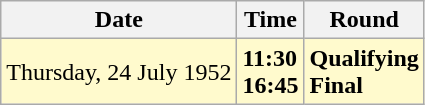<table class="wikitable">
<tr>
<th>Date</th>
<th>Time</th>
<th>Round</th>
</tr>
<tr style=background:lemonchiffon>
<td>Thursday, 24 July 1952</td>
<td><strong>11:30</strong><br><strong>16:45</strong></td>
<td><strong>Qualifying</strong><br><strong>Final</strong></td>
</tr>
</table>
